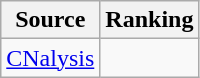<table class="wikitable" style="text-align:center">
<tr>
<th>Source</th>
<th>Ranking</th>
</tr>
<tr>
<td align=left><a href='#'>CNalysis</a></td>
<td></td>
</tr>
</table>
